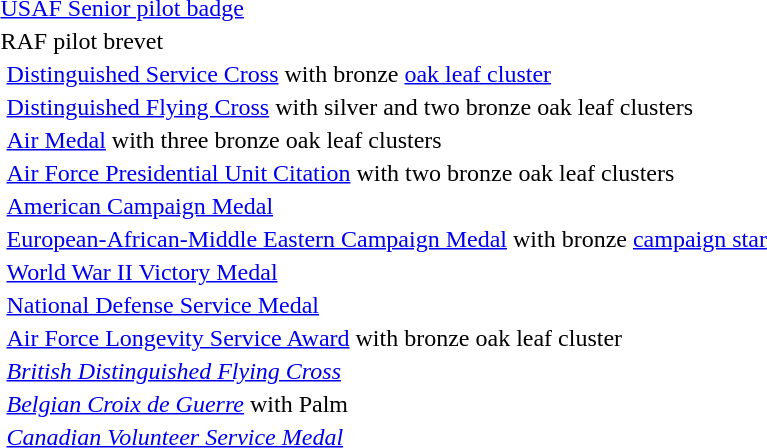<table>
<tr>
<td colspan="2"> <a href='#'>USAF Senior pilot badge</a></td>
</tr>
<tr>
<td colspan="2"> RAF pilot brevet</td>
</tr>
<tr>
<td></td>
<td><a href='#'>Distinguished Service Cross</a> with bronze <a href='#'>oak leaf cluster</a></td>
</tr>
<tr>
<td></td>
<td><a href='#'>Distinguished Flying Cross</a> with silver and two bronze oak leaf clusters</td>
</tr>
<tr>
<td></td>
<td><a href='#'>Air Medal</a> with three bronze oak leaf clusters</td>
</tr>
<tr>
<td></td>
<td><a href='#'>Air Force Presidential Unit Citation</a> with two bronze oak leaf clusters</td>
</tr>
<tr>
<td></td>
<td><a href='#'>American Campaign Medal</a></td>
</tr>
<tr>
<td></td>
<td><a href='#'>European-African-Middle Eastern Campaign Medal</a> with bronze <a href='#'>campaign star</a></td>
</tr>
<tr>
<td></td>
<td><a href='#'>World War II Victory Medal</a></td>
</tr>
<tr>
<td></td>
<td><a href='#'>National Defense Service Medal</a></td>
</tr>
<tr>
<td></td>
<td><a href='#'>Air Force Longevity Service Award</a> with bronze oak leaf cluster</td>
</tr>
<tr>
<td></td>
<td><em><a href='#'>British Distinguished Flying Cross</a></em></td>
</tr>
<tr>
<td></td>
<td><em><a href='#'>Belgian Croix de Guerre</a></em> with Palm</td>
</tr>
<tr>
<td></td>
<td><em><a href='#'>Canadian Volunteer Service Medal</a></em></td>
</tr>
<tr>
</tr>
</table>
